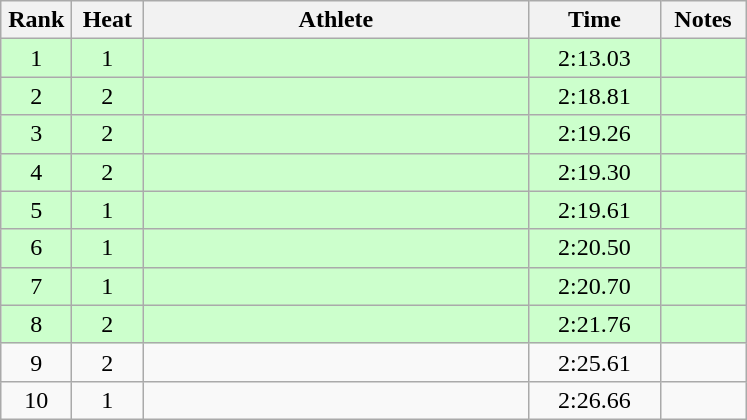<table class="wikitable" style="text-align:center">
<tr>
<th width=40>Rank</th>
<th width=40>Heat</th>
<th width=250>Athlete</th>
<th width=80>Time</th>
<th width=50>Notes</th>
</tr>
<tr bgcolor="ccffcc">
<td>1</td>
<td>1</td>
<td align=left></td>
<td>2:13.03</td>
<td></td>
</tr>
<tr bgcolor="ccffcc">
<td>2</td>
<td>2</td>
<td align=left></td>
<td>2:18.81</td>
<td></td>
</tr>
<tr bgcolor="ccffcc">
<td>3</td>
<td>2</td>
<td align=left></td>
<td>2:19.26</td>
<td></td>
</tr>
<tr bgcolor="ccffcc">
<td>4</td>
<td>2</td>
<td align=left></td>
<td>2:19.30</td>
<td></td>
</tr>
<tr bgcolor="ccffcc">
<td>5</td>
<td>1</td>
<td align=left></td>
<td>2:19.61</td>
<td></td>
</tr>
<tr bgcolor="ccffcc">
<td>6</td>
<td>1</td>
<td align=left></td>
<td>2:20.50</td>
<td></td>
</tr>
<tr bgcolor="ccffcc">
<td>7</td>
<td>1</td>
<td align=left></td>
<td>2:20.70</td>
<td></td>
</tr>
<tr bgcolor="ccffcc">
<td>8</td>
<td>2</td>
<td align=left></td>
<td>2:21.76</td>
<td></td>
</tr>
<tr>
<td>9</td>
<td>2</td>
<td align=left></td>
<td>2:25.61</td>
<td></td>
</tr>
<tr>
<td>10</td>
<td>1</td>
<td align=left></td>
<td>2:26.66</td>
<td></td>
</tr>
</table>
